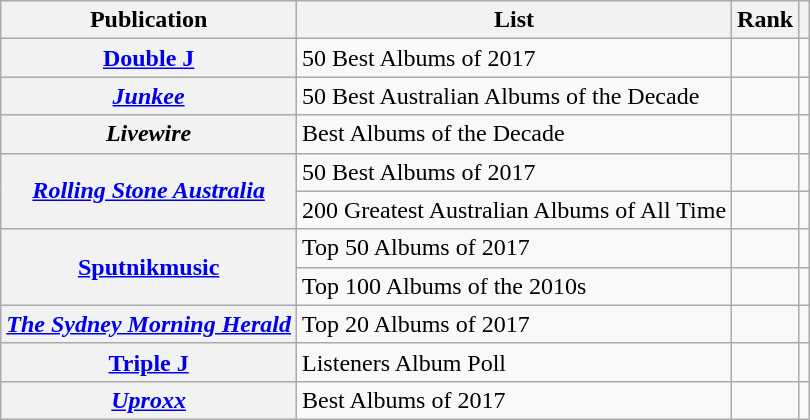<table class="wikitable sortable plainrowheaders">
<tr>
<th>Publication</th>
<th>List</th>
<th>Rank</th>
<th class="unsortable"></th>
</tr>
<tr>
<th scope="row"><a href='#'>Double J</a></th>
<td>50 Best Albums of 2017</td>
<td></td>
<td></td>
</tr>
<tr>
<th scope="row"><em><a href='#'>Junkee</a></em></th>
<td>50 Best Australian Albums of the Decade</td>
<td></td>
<td></td>
</tr>
<tr>
<th scope="row"><em>Livewire</em></th>
<td>Best Albums of the Decade</td>
<td></td>
<td></td>
</tr>
<tr>
<th rowspan="2" scope="row"><em><a href='#'>Rolling Stone Australia</a></em></th>
<td>50 Best Albums of 2017</td>
<td></td>
<td></td>
</tr>
<tr>
<td>200 Greatest Australian Albums of All Time</td>
<td></td>
<td></td>
</tr>
<tr>
<th rowspan="2" scope="row"><a href='#'>Sputnikmusic</a></th>
<td>Top 50 Albums of 2017</td>
<td></td>
<td></td>
</tr>
<tr>
<td>Top 100 Albums of the 2010s</td>
<td></td>
<td></td>
</tr>
<tr>
<th scope="row"><em><a href='#'>The Sydney Morning Herald</a></em></th>
<td>Top 20 Albums of 2017</td>
<td></td>
<td></td>
</tr>
<tr>
<th scope="row"><a href='#'>Triple J</a></th>
<td>Listeners Album Poll</td>
<td></td>
<td></td>
</tr>
<tr>
<th scope="row"><em><a href='#'>Uproxx</a></em></th>
<td>Best Albums of 2017</td>
<td></td>
<td></td>
</tr>
</table>
